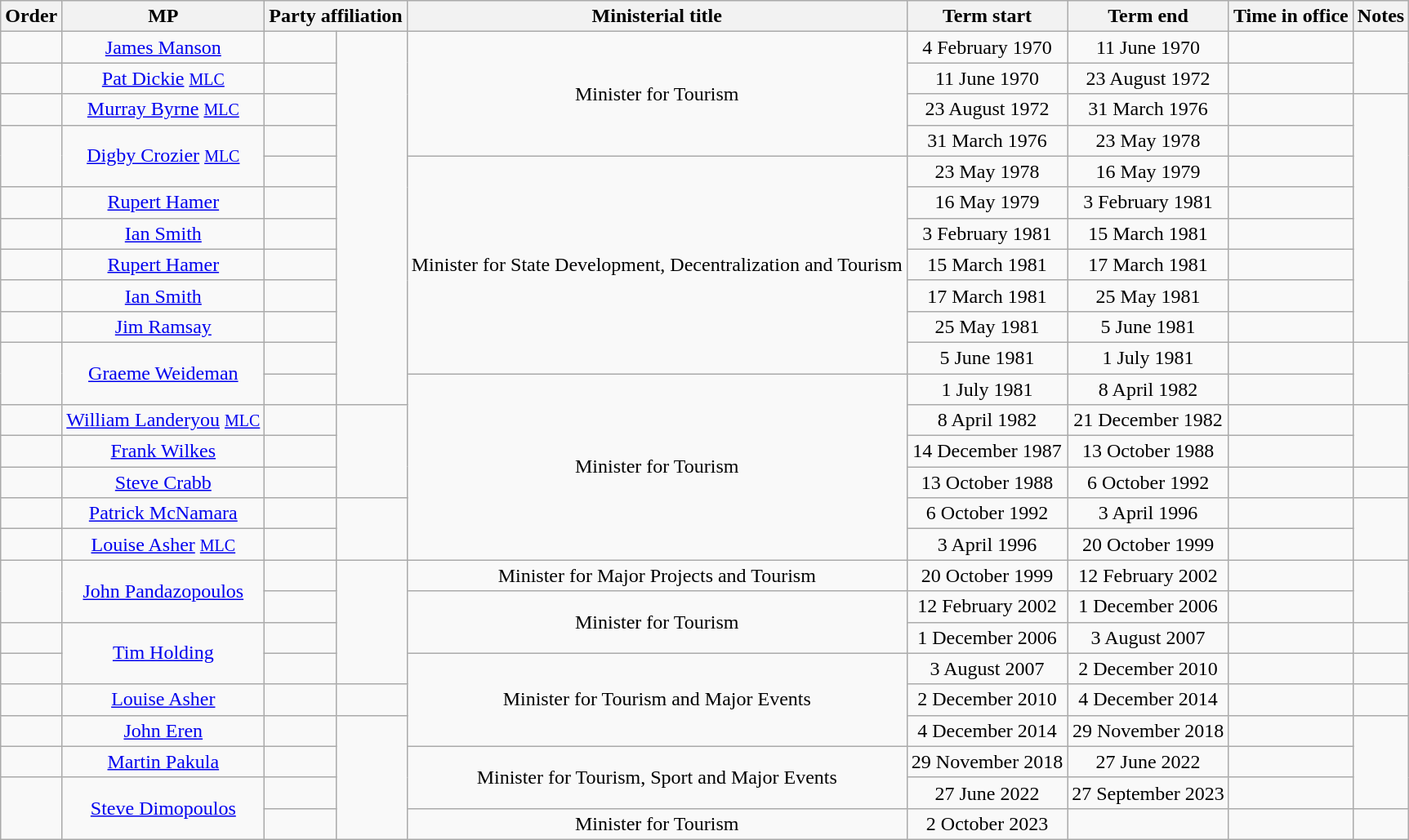<table class="wikitable" style="text-align:center">
<tr>
<th>Order</th>
<th>MP</th>
<th colspan="2">Party affiliation</th>
<th>Ministerial title</th>
<th>Term start</th>
<th>Term end</th>
<th>Time in office</th>
<th>Notes</th>
</tr>
<tr>
<td></td>
<td><a href='#'>James Manson</a> </td>
<td></td>
<td rowspan="12"></td>
<td rowspan="4">Minister for Tourism</td>
<td>4 February 1970</td>
<td>11 June 1970</td>
<td></td>
<td rowspan="2"></td>
</tr>
<tr>
<td></td>
<td><a href='#'>Pat Dickie</a> <a href='#'><small>MLC</small></a></td>
<td></td>
<td>11 June 1970</td>
<td>23 August 1972</td>
<td></td>
</tr>
<tr>
<td></td>
<td><a href='#'>Murray Byrne</a> <a href='#'><small>MLC</small></a></td>
<td></td>
<td>23 August 1972</td>
<td>31 March 1976</td>
<td></td>
<td rowspan="8"></td>
</tr>
<tr>
<td rowspan="2"></td>
<td rowspan="2"><a href='#'>Digby Crozier</a> <a href='#'><small>MLC</small></a></td>
<td></td>
<td>31 March 1976</td>
<td>23 May 1978</td>
<td></td>
</tr>
<tr>
<td></td>
<td rowspan="7">Minister for State Development, Decentralization and Tourism</td>
<td>23 May 1978</td>
<td>16 May 1979</td>
<td></td>
</tr>
<tr>
<td></td>
<td><a href='#'>Rupert Hamer</a> </td>
<td></td>
<td>16 May 1979</td>
<td>3 February 1981</td>
<td></td>
</tr>
<tr>
<td></td>
<td><a href='#'>Ian Smith</a> </td>
<td></td>
<td>3 February 1981</td>
<td>15 March 1981</td>
<td></td>
</tr>
<tr>
<td></td>
<td><a href='#'>Rupert Hamer</a> </td>
<td></td>
<td>15 March 1981</td>
<td>17 March 1981</td>
<td></td>
</tr>
<tr>
<td></td>
<td><a href='#'>Ian Smith</a> </td>
<td></td>
<td>17 March 1981</td>
<td>25 May 1981</td>
<td></td>
</tr>
<tr>
<td></td>
<td><a href='#'>Jim Ramsay</a> </td>
<td></td>
<td>25 May 1981</td>
<td>5 June 1981</td>
<td></td>
</tr>
<tr>
<td rowspan="2"></td>
<td rowspan="2"><a href='#'>Graeme Weideman</a> </td>
<td></td>
<td>5 June 1981</td>
<td>1 July 1981</td>
<td></td>
<td rowspan="2"></td>
</tr>
<tr>
<td></td>
<td rowspan="6">Minister for Tourism</td>
<td>1 July 1981</td>
<td>8 April 1982</td>
<td></td>
</tr>
<tr>
<td></td>
<td><a href='#'>William Landeryou</a> <a href='#'><small>MLC</small></a></td>
<td></td>
<td rowspan="3"></td>
<td>8 April 1982</td>
<td>21 December 1982</td>
<td></td>
<td rowspan="2"></td>
</tr>
<tr>
<td></td>
<td><a href='#'>Frank Wilkes</a> </td>
<td></td>
<td>14 December 1987</td>
<td>13 October 1988</td>
<td></td>
</tr>
<tr>
<td></td>
<td><a href='#'>Steve Crabb</a> </td>
<td></td>
<td>13 October 1988</td>
<td>6 October 1992</td>
<td></td>
<td></td>
</tr>
<tr>
<td></td>
<td><a href='#'>Patrick McNamara</a> </td>
<td></td>
<td rowspan="2"></td>
<td>6 October 1992</td>
<td>3 April 1996</td>
<td></td>
<td rowspan="2"></td>
</tr>
<tr>
<td></td>
<td><a href='#'>Louise Asher</a> <a href='#'><small>MLC</small></a></td>
<td></td>
<td>3 April 1996</td>
<td>20 October 1999</td>
<td></td>
</tr>
<tr>
<td rowspan="2"></td>
<td rowspan="2"><a href='#'>John Pandazopoulos</a> </td>
<td></td>
<td rowspan="4"></td>
<td>Minister for Major Projects and Tourism</td>
<td>20 October 1999</td>
<td>12 February 2002</td>
<td></td>
<td rowspan="2"></td>
</tr>
<tr>
<td></td>
<td rowspan="2">Minister for Tourism</td>
<td>12 February 2002</td>
<td>1 December 2006</td>
<td></td>
</tr>
<tr>
<td></td>
<td rowspan="2"><a href='#'>Tim Holding</a> </td>
<td></td>
<td>1 December 2006</td>
<td>3 August 2007</td>
<td></td>
<td></td>
</tr>
<tr>
<td></td>
<td></td>
<td rowspan="3">Minister for Tourism and Major Events</td>
<td>3 August 2007</td>
<td>2 December 2010</td>
<td></td>
<td></td>
</tr>
<tr>
<td></td>
<td><a href='#'>Louise Asher</a> </td>
<td></td>
<td></td>
<td>2 December 2010</td>
<td>4 December 2014</td>
<td></td>
<td></td>
</tr>
<tr>
<td></td>
<td><a href='#'>John Eren</a> </td>
<td></td>
<td rowspan="4"></td>
<td>4 December 2014</td>
<td>29 November 2018</td>
<td></td>
<td rowspan="3"></td>
</tr>
<tr>
<td></td>
<td><a href='#'>Martin Pakula</a> </td>
<td></td>
<td rowspan="2">Minister for Tourism, Sport and Major Events</td>
<td>29 November 2018</td>
<td>27 June 2022</td>
<td></td>
</tr>
<tr>
<td rowspan="2"></td>
<td rowspan="2"><a href='#'>Steve Dimopoulos</a> </td>
<td></td>
<td>27 June 2022</td>
<td>27 September 2023</td>
<td></td>
</tr>
<tr>
<td></td>
<td>Minister for Tourism</td>
<td>2 October 2023</td>
<td></td>
<td></td>
<td></td>
</tr>
</table>
